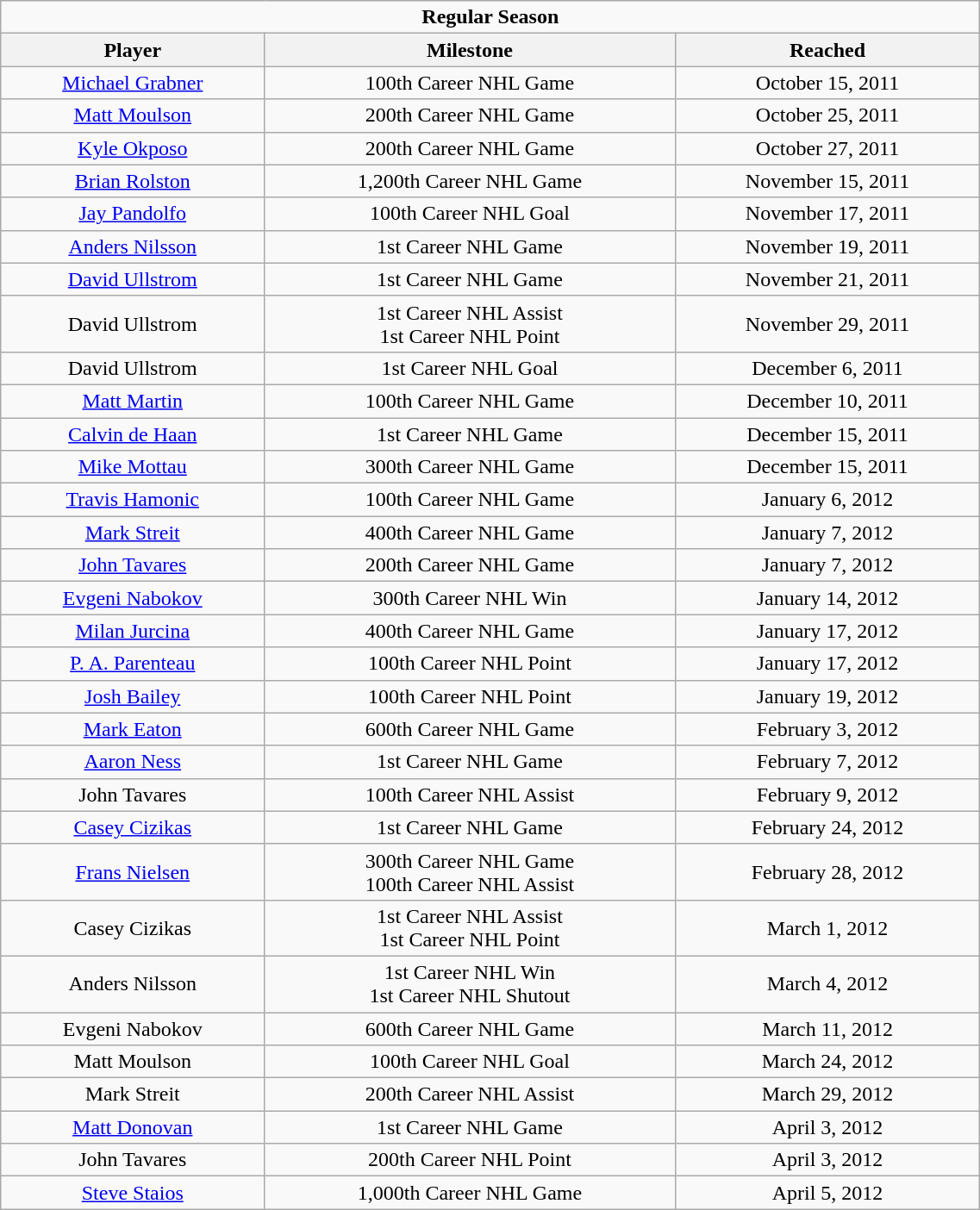<table class="wikitable" style="width:60%; text-align:center;">
<tr>
<td colspan="10" style="text-align:center;"><strong>Regular Season</strong></td>
</tr>
<tr>
<th>Player</th>
<th>Milestone</th>
<th>Reached</th>
</tr>
<tr>
<td><a href='#'>Michael Grabner</a></td>
<td>100th Career NHL Game</td>
<td>October 15, 2011</td>
</tr>
<tr>
<td><a href='#'>Matt Moulson</a></td>
<td>200th Career NHL Game</td>
<td>October 25, 2011</td>
</tr>
<tr>
<td><a href='#'>Kyle Okposo</a></td>
<td>200th Career NHL Game</td>
<td>October 27, 2011</td>
</tr>
<tr>
<td><a href='#'>Brian Rolston</a></td>
<td>1,200th Career NHL Game</td>
<td>November 15, 2011</td>
</tr>
<tr>
<td><a href='#'>Jay Pandolfo</a></td>
<td>100th Career NHL Goal</td>
<td>November 17, 2011</td>
</tr>
<tr>
<td><a href='#'>Anders Nilsson</a></td>
<td>1st Career NHL Game</td>
<td>November 19, 2011</td>
</tr>
<tr>
<td><a href='#'>David Ullstrom</a></td>
<td>1st Career NHL Game</td>
<td>November 21, 2011</td>
</tr>
<tr>
<td>David Ullstrom</td>
<td>1st Career NHL Assist<br>1st Career NHL Point</td>
<td>November 29, 2011</td>
</tr>
<tr>
<td>David Ullstrom</td>
<td>1st Career NHL Goal</td>
<td>December 6, 2011</td>
</tr>
<tr>
<td><a href='#'>Matt Martin</a></td>
<td>100th Career NHL Game</td>
<td>December 10, 2011</td>
</tr>
<tr>
<td><a href='#'>Calvin de Haan</a></td>
<td>1st Career NHL Game</td>
<td>December 15, 2011</td>
</tr>
<tr>
<td><a href='#'>Mike Mottau</a></td>
<td>300th Career NHL Game</td>
<td>December 15, 2011</td>
</tr>
<tr>
<td><a href='#'>Travis Hamonic</a></td>
<td>100th Career NHL Game</td>
<td>January 6, 2012</td>
</tr>
<tr>
<td><a href='#'>Mark Streit</a></td>
<td>400th Career NHL Game</td>
<td>January 7, 2012</td>
</tr>
<tr>
<td><a href='#'>John Tavares</a></td>
<td>200th Career NHL Game</td>
<td>January 7, 2012</td>
</tr>
<tr>
<td><a href='#'>Evgeni Nabokov</a></td>
<td>300th Career NHL Win</td>
<td>January 14, 2012</td>
</tr>
<tr>
<td><a href='#'>Milan Jurcina</a></td>
<td>400th Career NHL Game</td>
<td>January 17, 2012</td>
</tr>
<tr>
<td><a href='#'>P. A. Parenteau</a></td>
<td>100th Career NHL Point</td>
<td>January 17, 2012</td>
</tr>
<tr>
<td><a href='#'>Josh Bailey</a></td>
<td>100th Career NHL Point</td>
<td>January 19, 2012</td>
</tr>
<tr>
<td><a href='#'>Mark Eaton</a></td>
<td>600th Career NHL Game</td>
<td>February 3, 2012</td>
</tr>
<tr>
<td><a href='#'>Aaron Ness</a></td>
<td>1st Career NHL Game</td>
<td>February 7, 2012</td>
</tr>
<tr>
<td>John Tavares</td>
<td>100th Career NHL Assist</td>
<td>February 9, 2012</td>
</tr>
<tr>
<td><a href='#'>Casey Cizikas</a></td>
<td>1st Career NHL Game</td>
<td>February 24, 2012</td>
</tr>
<tr>
<td><a href='#'>Frans Nielsen</a></td>
<td>300th Career NHL Game<br>100th Career NHL Assist</td>
<td>February 28, 2012</td>
</tr>
<tr>
<td>Casey Cizikas</td>
<td>1st Career NHL Assist<br>1st Career NHL Point</td>
<td>March 1, 2012</td>
</tr>
<tr>
<td>Anders Nilsson</td>
<td>1st Career NHL Win<br>1st Career NHL Shutout</td>
<td>March 4, 2012</td>
</tr>
<tr>
<td>Evgeni Nabokov</td>
<td>600th Career NHL Game</td>
<td>March 11, 2012</td>
</tr>
<tr>
<td>Matt Moulson</td>
<td>100th Career NHL Goal</td>
<td>March 24, 2012</td>
</tr>
<tr>
<td>Mark Streit</td>
<td>200th Career NHL Assist</td>
<td>March 29, 2012</td>
</tr>
<tr>
<td><a href='#'>Matt Donovan</a></td>
<td>1st Career NHL Game</td>
<td>April 3, 2012</td>
</tr>
<tr>
<td>John Tavares</td>
<td>200th Career NHL Point</td>
<td>April 3, 2012</td>
</tr>
<tr>
<td><a href='#'>Steve Staios</a></td>
<td>1,000th Career NHL Game</td>
<td>April 5, 2012</td>
</tr>
</table>
